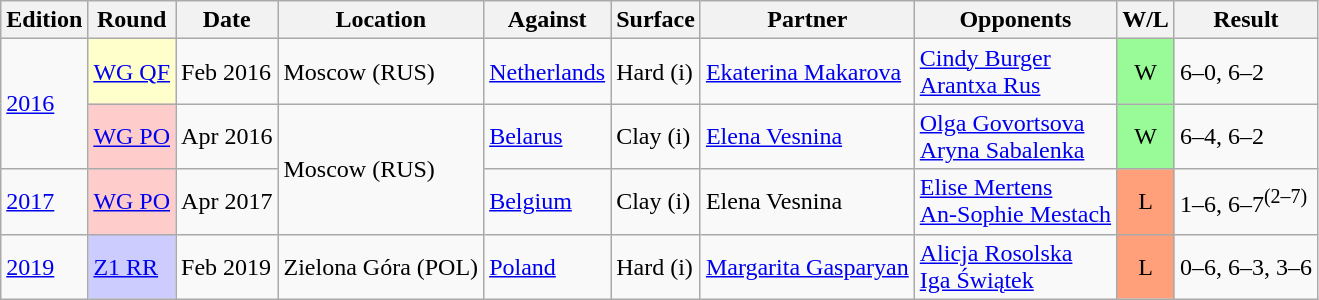<table class=wikitable>
<tr>
<th>Edition</th>
<th>Round</th>
<th>Date</th>
<th>Location</th>
<th>Against</th>
<th>Surface</th>
<th>Partner</th>
<th>Opponents</th>
<th>W/L</th>
<th>Result</th>
</tr>
<tr>
<td rowspan="2"><a href='#'>2016</a></td>
<td bgcolor=ffffcc><a href='#'>WG QF</a></td>
<td>Feb 2016</td>
<td>Moscow (RUS)</td>
<td> <a href='#'>Netherlands</a></td>
<td>Hard (i)</td>
<td><a href='#'>Ekaterina Makarova</a></td>
<td><a href='#'>Cindy Burger</a> <br> <a href='#'>Arantxa Rus</a></td>
<td align=center bgcolor=98FB98>W</td>
<td>6–0, 6–2</td>
</tr>
<tr>
<td bgcolor=ffcccc><a href='#'>WG PO</a></td>
<td>Apr 2016</td>
<td rowspan="2">Moscow (RUS)</td>
<td> <a href='#'>Belarus</a></td>
<td>Clay (i)</td>
<td><a href='#'>Elena Vesnina</a></td>
<td><a href='#'>Olga Govortsova</a> <br> <a href='#'>Aryna Sabalenka</a></td>
<td align=center bgcolor=98FB98>W</td>
<td>6–4, 6–2</td>
</tr>
<tr>
<td><a href='#'>2017</a></td>
<td bgcolor=ffcccc><a href='#'>WG PO</a></td>
<td>Apr 2017</td>
<td> <a href='#'>Belgium</a></td>
<td>Clay (i)</td>
<td>Elena Vesnina</td>
<td><a href='#'>Elise Mertens</a> <br> <a href='#'>An-Sophie Mestach</a></td>
<td align=center bgcolor=FFA07A>L</td>
<td>1–6, 6–7<sup>(2–7)</sup></td>
</tr>
<tr>
<td><a href='#'>2019</a></td>
<td bgcolor=#ccf><a href='#'>Z1 RR</a></td>
<td>Feb 2019</td>
<td>Zielona Góra (POL)</td>
<td> <a href='#'>Poland</a></td>
<td>Hard (i)</td>
<td><a href='#'>Margarita Gasparyan</a></td>
<td><a href='#'>Alicja Rosolska</a> <br> <a href='#'>Iga Świątek</a></td>
<td align=center bgcolor=FFA07A>L</td>
<td>0–6, 6–3, 3–6</td>
</tr>
</table>
